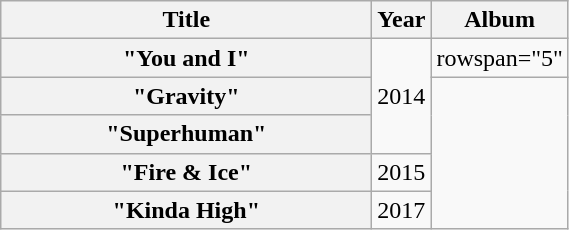<table class="wikitable plainrowheaders" style="text-align:center;">
<tr>
<th scope="col" style="width:15em;">Title</th>
<th scope="col" style="width:1em;">Year</th>
<th scope="col">Album</th>
</tr>
<tr>
<th scope="row">"You and I"<br></th>
<td rowspan="3">2014</td>
<td>rowspan="5" </td>
</tr>
<tr>
<th scope="row">"Gravity"<br></th>
</tr>
<tr>
<th scope="row">"Superhuman"<br></th>
</tr>
<tr>
<th scope="row">"Fire & Ice"<br></th>
<td>2015</td>
</tr>
<tr>
<th scope="row">"Kinda High"<br></th>
<td>2017</td>
</tr>
</table>
